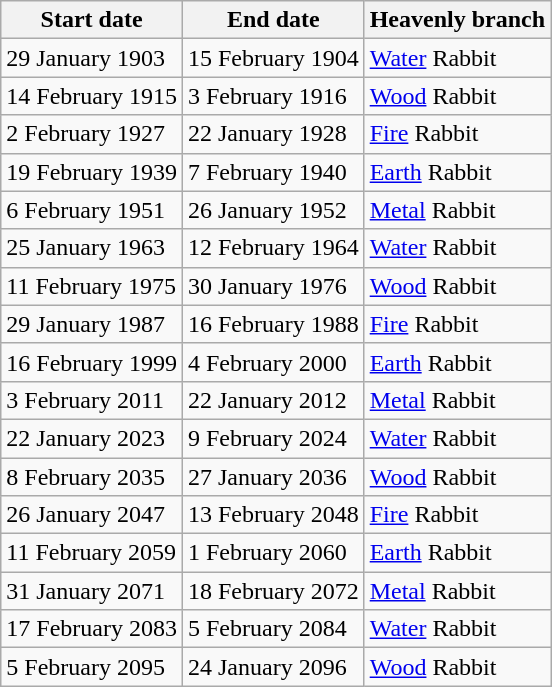<table class="wikitable">
<tr>
<th>Start date</th>
<th>End date</th>
<th>Heavenly branch</th>
</tr>
<tr>
<td>29 January 1903</td>
<td>15 February 1904</td>
<td><a href='#'>Water</a> Rabbit</td>
</tr>
<tr>
<td>14 February 1915</td>
<td>3 February 1916</td>
<td><a href='#'>Wood</a> Rabbit</td>
</tr>
<tr>
<td>2 February 1927</td>
<td>22 January 1928</td>
<td><a href='#'>Fire</a> Rabbit</td>
</tr>
<tr>
<td>19 February 1939</td>
<td>7 February 1940</td>
<td><a href='#'>Earth</a> Rabbit</td>
</tr>
<tr>
<td>6 February 1951</td>
<td>26 January 1952</td>
<td><a href='#'>Metal</a> Rabbit</td>
</tr>
<tr>
<td>25 January 1963</td>
<td>12 February 1964</td>
<td><a href='#'>Water</a> Rabbit</td>
</tr>
<tr>
<td>11 February 1975</td>
<td>30 January 1976</td>
<td><a href='#'>Wood</a> Rabbit</td>
</tr>
<tr>
<td>29 January 1987</td>
<td>16 February 1988</td>
<td><a href='#'>Fire</a> Rabbit</td>
</tr>
<tr>
<td>16 February 1999</td>
<td>4 February 2000</td>
<td><a href='#'>Earth</a> Rabbit</td>
</tr>
<tr>
<td>3 February 2011</td>
<td>22 January 2012</td>
<td><a href='#'>Metal</a> Rabbit</td>
</tr>
<tr>
<td>22 January 2023</td>
<td>9 February 2024</td>
<td><a href='#'>Water</a> Rabbit</td>
</tr>
<tr>
<td>8 February 2035</td>
<td>27 January 2036</td>
<td><a href='#'>Wood</a> Rabbit</td>
</tr>
<tr>
<td>26 January 2047</td>
<td>13 February 2048</td>
<td><a href='#'>Fire</a> Rabbit</td>
</tr>
<tr>
<td>11 February 2059</td>
<td>1 February 2060</td>
<td><a href='#'>Earth</a> Rabbit</td>
</tr>
<tr>
<td>31 January 2071</td>
<td>18 February 2072</td>
<td><a href='#'>Metal</a> Rabbit</td>
</tr>
<tr>
<td>17 February 2083</td>
<td>5 February 2084</td>
<td><a href='#'>Water</a> Rabbit</td>
</tr>
<tr>
<td>5 February 2095</td>
<td>24 January 2096</td>
<td><a href='#'>Wood</a> Rabbit</td>
</tr>
</table>
